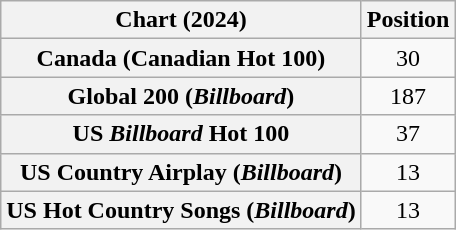<table class="wikitable sortable plainrowheaders" style="text-align:center">
<tr>
<th scope="col">Chart (2024)</th>
<th scope="col">Position</th>
</tr>
<tr>
<th scope="row">Canada (Canadian Hot 100)</th>
<td>30</td>
</tr>
<tr>
<th scope="row">Global 200 (<em>Billboard</em>)</th>
<td>187</td>
</tr>
<tr>
<th scope="row">US <em>Billboard</em> Hot 100</th>
<td>37</td>
</tr>
<tr>
<th scope="row">US Country Airplay (<em>Billboard</em>)</th>
<td>13</td>
</tr>
<tr>
<th scope="row">US Hot Country Songs (<em>Billboard</em>)</th>
<td>13</td>
</tr>
</table>
